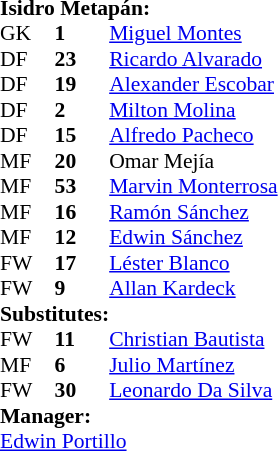<table style="font-size: 90%" cellspacing="0" cellpadding="0">
<tr>
<td colspan="4"><strong>Isidro Metapán:</strong></td>
</tr>
<tr>
<th width="25"></th>
<th width="25"></th>
</tr>
<tr>
<td>GK</td>
<td><strong>1</strong></td>
<td> <a href='#'>Miguel Montes</a></td>
<td></td>
<td></td>
</tr>
<tr>
<td>DF</td>
<td><strong>23</strong></td>
<td> <a href='#'>Ricardo Alvarado</a></td>
<td></td>
<td></td>
</tr>
<tr>
<td>DF</td>
<td><strong>19</strong></td>
<td> <a href='#'>Alexander Escobar</a></td>
</tr>
<tr>
<td>DF</td>
<td><strong>2</strong></td>
<td> <a href='#'>Milton Molina</a></td>
</tr>
<tr>
<td>DF</td>
<td><strong>15</strong></td>
<td>  <a href='#'>Alfredo Pacheco</a></td>
<td></td>
<td></td>
</tr>
<tr>
<td>MF</td>
<td><strong>20</strong></td>
<td> Omar Mejía</td>
</tr>
<tr>
<td>MF</td>
<td><strong>53</strong></td>
<td> <a href='#'>Marvin Monterrosa</a></td>
<td></td>
<td></td>
</tr>
<tr>
<td>MF</td>
<td><strong>16</strong></td>
<td> <a href='#'>Ramón Sánchez</a></td>
<td></td>
<td></td>
</tr>
<tr>
<td>MF</td>
<td><strong>12</strong></td>
<td> <a href='#'>Edwin Sánchez</a></td>
</tr>
<tr>
<td>FW</td>
<td><strong>17</strong></td>
<td> <a href='#'>Léster Blanco</a></td>
</tr>
<tr>
<td>FW</td>
<td><strong>9</strong></td>
<td> <a href='#'>Allan Kardeck</a></td>
<td></td>
<td> </td>
</tr>
<tr>
<td colspan=2><strong>Substitutes:</strong></td>
</tr>
<tr>
<td>FW</td>
<td><strong>11</strong></td>
<td> <a href='#'>Christian Bautista</a></td>
<td></td>
<td></td>
</tr>
<tr>
<td>MF</td>
<td><strong>6</strong></td>
<td> <a href='#'>Julio Martínez</a></td>
<td></td>
<td></td>
</tr>
<tr>
<td>FW</td>
<td><strong>30</strong></td>
<td> <a href='#'>Leonardo Da Silva</a></td>
<td></td>
<td></td>
</tr>
<tr>
<td colspan=3><strong>Manager:</strong></td>
</tr>
<tr>
<td colspan=4> <a href='#'>Edwin Portillo</a></td>
</tr>
</table>
